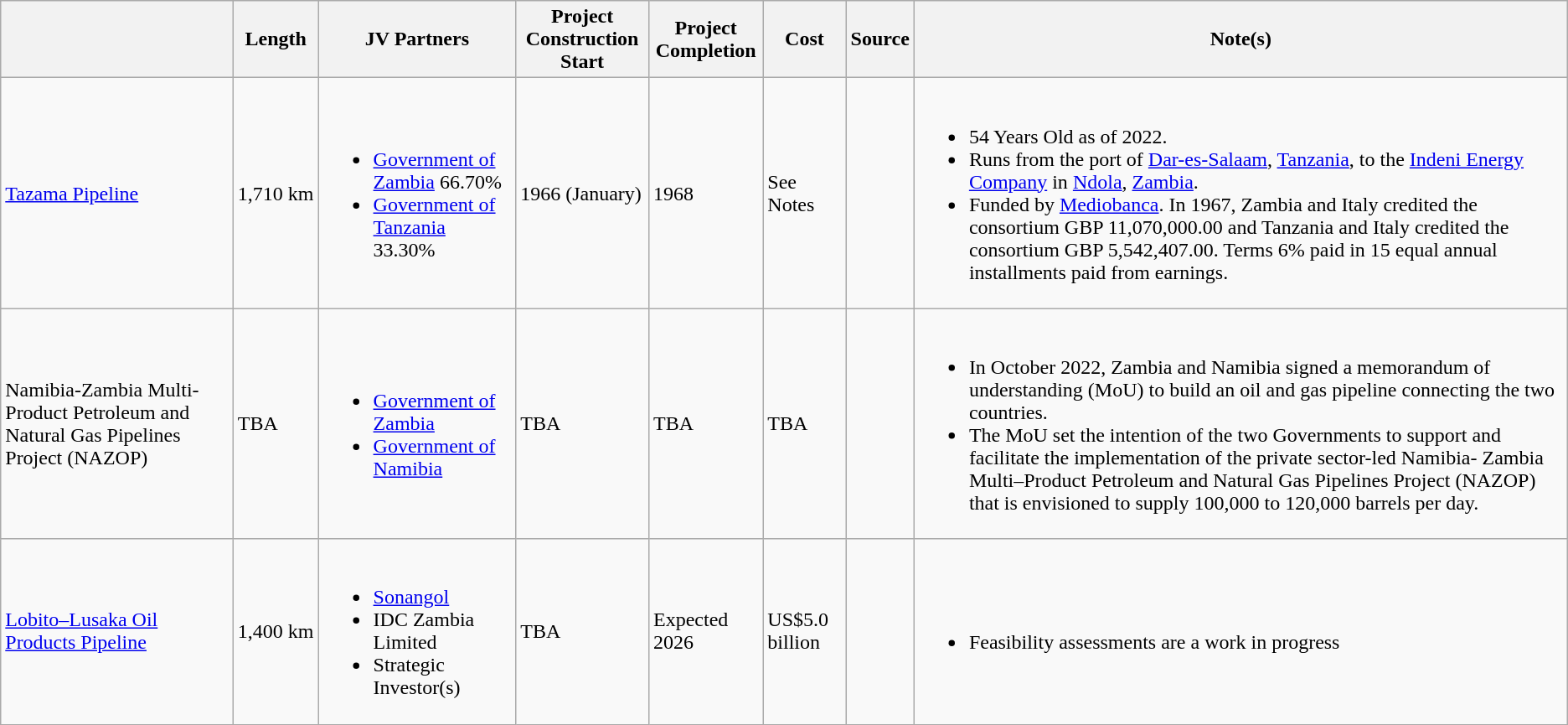<table class="wikitable">
<tr>
<th></th>
<th>Length</th>
<th>JV Partners</th>
<th>Project<br>Construction Start</th>
<th>Project<br>Completion</th>
<th>Cost</th>
<th>Source</th>
<th>Note(s)</th>
</tr>
<tr>
<td><a href='#'>Tazama Pipeline</a></td>
<td>1,710 km</td>
<td><br><ul><li><a href='#'>Government of Zambia</a> 66.70%</li><li><a href='#'>Government of Tanzania</a> 33.30%</li></ul></td>
<td>1966 (January)</td>
<td>1968</td>
<td>See Notes</td>
<td></td>
<td><br><ul><li>54 Years Old as of 2022.</li><li>Runs from the port of <a href='#'>Dar-es-Salaam</a>, <a href='#'>Tanzania</a>, to the <a href='#'>Indeni Energy Company</a> in <a href='#'>Ndola</a>, <a href='#'>Zambia</a>.</li><li>Funded by <a href='#'>Mediobanca</a>. In 1967, Zambia and Italy credited the consortium GBP 11,070,000.00 and Tanzania and Italy credited the consortium GBP 5,542,407.00. Terms 6% paid in 15 equal annual installments paid from earnings.</li></ul></td>
</tr>
<tr>
<td>Namibia-Zambia Multi-Product Petroleum and Natural Gas Pipelines Project (NAZOP)</td>
<td>TBA</td>
<td><br><ul><li><a href='#'>Government of Zambia</a></li><li><a href='#'>Government of Namibia</a></li></ul></td>
<td>TBA</td>
<td>TBA</td>
<td>TBA</td>
<td></td>
<td><br><ul><li>In October 2022, Zambia and Namibia signed a memorandum of understanding (MoU) to build an oil and gas pipeline connecting the two countries.</li><li>The MoU set the intention of the two Governments to support and facilitate the implementation of the private sector-led Namibia- Zambia Multi–Product Petroleum and Natural Gas Pipelines Project (NAZOP) that is envisioned to supply 100,000 to 120,000 barrels per day.</li></ul></td>
</tr>
<tr>
<td><a href='#'>Lobito–Lusaka Oil Products Pipeline</a></td>
<td>1,400 km</td>
<td><br><ul><li><a href='#'>Sonangol</a></li><li>IDC Zambia Limited</li><li>Strategic Investor(s)</li></ul></td>
<td>TBA</td>
<td>Expected 2026</td>
<td>US$5.0 billion</td>
<td></td>
<td><br><ul><li>Feasibility assessments are a work in progress</li></ul></td>
</tr>
</table>
